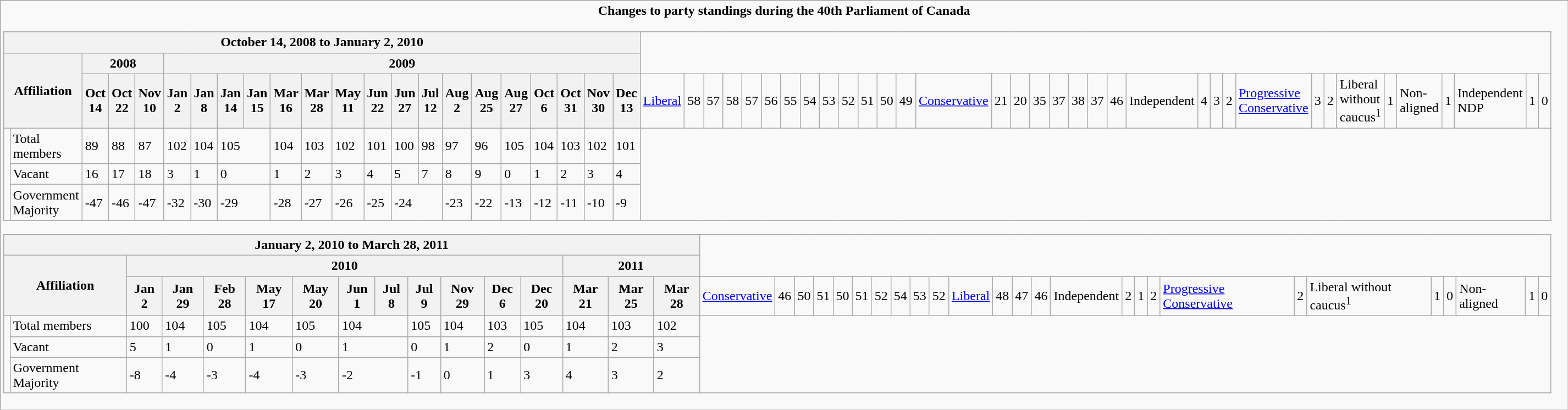<table class="wikitable outercollapse">
<tr>
<td align=center><strong>Changes to party standings during the 40th Parliament of Canada</strong><br><table class="wikitable collapsible innercollapse">
<tr>
<th colspan=22>October 14, 2008 to January 2, 2010</th>
</tr>
<tr>
<th rowspan=2 colspan=2>Affiliation</th>
<th colspan=3>2008</th>
<th colspan=17>2009</th>
</tr>
<tr>
<th>Oct 14</th>
<th>Oct 22</th>
<th>Nov 10</th>
<th>Jan 2</th>
<th>Jan 8</th>
<th>Jan 14</th>
<th>Jan 15</th>
<th>Mar 16</th>
<th>Mar 28</th>
<th>May 11</th>
<th>Jun 22</th>
<th>Jun 27</th>
<th>Jul 12</th>
<th>Aug 2</th>
<th>Aug 25</th>
<th>Aug 27</th>
<th>Oct 6</th>
<th>Oct 31</th>
<th>Nov 30</th>
<th>Dec 13<br></th>
<td><a href='#'>Liberal</a></td>
<td>58</td>
<td colspan=5>57</td>
<td>58</td>
<td>57</td>
<td>56</td>
<td>55</td>
<td colspan=3>54</td>
<td>53</td>
<td colspan=2>52</td>
<td>51</td>
<td colspan=2>50</td>
<td>49<br></td>
<td><a href='#'>Conservative</a></td>
<td colspan=2>21</td>
<td>20</td>
<td>35</td>
<td>37</td>
<td colspan=7>38</td>
<td colspan=3>37</td>
<td colspan=5>46<br></td>
<td>Independent</td>
<td colspan=12>4</td>
<td colspan=6>3</td>
<td colspan=2>2<br></td>
<td><a href='#'>Progressive Conservative</a></td>
<td colspan=11>3</td>
<td colspan=9>2<br></td>
<td>Liberal without caucus<sup>1</sup></td>
<td colspan=20>1<br></td>
<td>Non-aligned</td>
<td colspan=20>1<br></td>
<td>Independent NDP</td>
<td colspan=6>1</td>
<td colspan=14>0</td>
</tr>
<tr>
<td rowspan="3"></td>
<td>Total members</td>
<td>89</td>
<td>88</td>
<td>87</td>
<td>102</td>
<td>104</td>
<td colspan=2>105</td>
<td>104</td>
<td>103</td>
<td>102</td>
<td>101</td>
<td>100</td>
<td>98</td>
<td>97</td>
<td>96</td>
<td>105</td>
<td>104</td>
<td>103</td>
<td>102</td>
<td>101</td>
</tr>
<tr>
<td>Vacant</td>
<td>16</td>
<td>17</td>
<td>18</td>
<td>3</td>
<td>1</td>
<td colspan=2>0</td>
<td>1</td>
<td>2</td>
<td>3</td>
<td>4</td>
<td>5</td>
<td>7</td>
<td>8</td>
<td>9</td>
<td>0</td>
<td>1</td>
<td>2</td>
<td>3</td>
<td>4</td>
</tr>
<tr>
<td>Government Majority</td>
<td>-47</td>
<td>-46</td>
<td>-47</td>
<td>-32</td>
<td>-30</td>
<td colspan=2>-29</td>
<td>-28</td>
<td>-27</td>
<td>-26</td>
<td>-25</td>
<td colspan=2>-24</td>
<td>-23</td>
<td>-22</td>
<td>-13</td>
<td>-12</td>
<td>-11</td>
<td>-10</td>
<td>-9</td>
</tr>
</table>
<table class="wikitable collapsible innercollapse">
<tr>
<th colspan=16>January 2, 2010 to March 28, 2011</th>
</tr>
<tr>
<th rowspan=2 colspan=2>Affiliation</th>
<th colspan=11>2010</th>
<th colspan=3>2011</th>
</tr>
<tr>
<th>Jan 2</th>
<th>Jan 29</th>
<th>Feb 28</th>
<th>May 17</th>
<th>May 20</th>
<th>Jun 1</th>
<th>Jul 8</th>
<th>Jul 9</th>
<th>Nov 29</th>
<th>Dec 6</th>
<th>Dec 20</th>
<th>Mar 21</th>
<th>Mar 25</th>
<th>Mar 28<br></th>
<td><a href='#'>Conservative</a></td>
<td>46</td>
<td>50</td>
<td>51</td>
<td>50</td>
<td colspan=3>51</td>
<td colspan=3>52</td>
<td colspan=2>54</td>
<td>53</td>
<td>52<br></td>
<td><a href='#'>Liberal</a></td>
<td colspan=8>48</td>
<td>47</td>
<td colspan=5>46<br></td>
<td>Independent</td>
<td colspan=5>2</td>
<td>1</td>
<td colspan=8>2<br></td>
<td><a href='#'>Progressive Conservative</a></td>
<td colspan=14>2<br></td>
<td>Liberal without caucus<sup>1</sup></td>
<td colspan=11>1</td>
<td colspan=3>0<br></td>
<td>Non-aligned</td>
<td colspan=6>1</td>
<td colspan=8>0</td>
</tr>
<tr>
<td rowspan="3"></td>
<td>Total members</td>
<td>100</td>
<td>104</td>
<td>105</td>
<td>104</td>
<td>105</td>
<td colspan=2>104</td>
<td>105</td>
<td>104</td>
<td>103</td>
<td>105</td>
<td>104</td>
<td>103</td>
<td>102</td>
</tr>
<tr>
<td>Vacant</td>
<td>5</td>
<td>1</td>
<td>0</td>
<td>1</td>
<td>0</td>
<td colspan=2>1</td>
<td>0</td>
<td>1</td>
<td>2</td>
<td>0</td>
<td>1</td>
<td>2</td>
<td>3</td>
</tr>
<tr>
<td>Government Majority</td>
<td>-8</td>
<td>-4</td>
<td>-3</td>
<td>-4</td>
<td>-3</td>
<td colspan=2>-2</td>
<td>-1</td>
<td>0</td>
<td>1</td>
<td>3</td>
<td>4</td>
<td>3</td>
<td>2</td>
</tr>
</table>
</td>
</tr>
</table>
